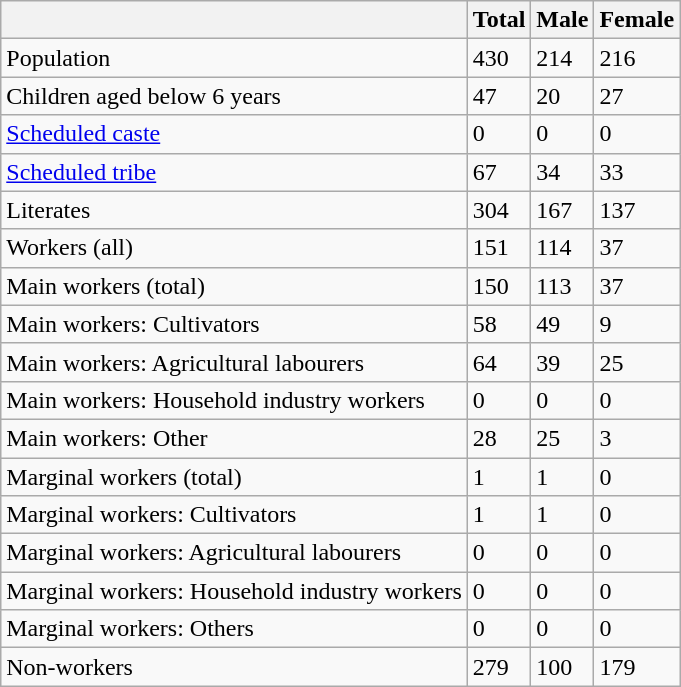<table class="wikitable sortable">
<tr>
<th></th>
<th>Total</th>
<th>Male</th>
<th>Female</th>
</tr>
<tr>
<td>Population</td>
<td>430</td>
<td>214</td>
<td>216</td>
</tr>
<tr>
<td>Children aged below 6 years</td>
<td>47</td>
<td>20</td>
<td>27</td>
</tr>
<tr>
<td><a href='#'>Scheduled caste</a></td>
<td>0</td>
<td>0</td>
<td>0</td>
</tr>
<tr>
<td><a href='#'>Scheduled tribe</a></td>
<td>67</td>
<td>34</td>
<td>33</td>
</tr>
<tr>
<td>Literates</td>
<td>304</td>
<td>167</td>
<td>137</td>
</tr>
<tr>
<td>Workers (all)</td>
<td>151</td>
<td>114</td>
<td>37</td>
</tr>
<tr>
<td>Main workers (total)</td>
<td>150</td>
<td>113</td>
<td>37</td>
</tr>
<tr>
<td>Main workers: Cultivators</td>
<td>58</td>
<td>49</td>
<td>9</td>
</tr>
<tr>
<td>Main workers: Agricultural labourers</td>
<td>64</td>
<td>39</td>
<td>25</td>
</tr>
<tr>
<td>Main workers: Household industry workers</td>
<td>0</td>
<td>0</td>
<td>0</td>
</tr>
<tr>
<td>Main workers: Other</td>
<td>28</td>
<td>25</td>
<td>3</td>
</tr>
<tr>
<td>Marginal workers (total)</td>
<td>1</td>
<td>1</td>
<td>0</td>
</tr>
<tr>
<td>Marginal workers: Cultivators</td>
<td>1</td>
<td>1</td>
<td>0</td>
</tr>
<tr>
<td>Marginal workers: Agricultural labourers</td>
<td>0</td>
<td>0</td>
<td>0</td>
</tr>
<tr>
<td>Marginal workers: Household industry workers</td>
<td>0</td>
<td>0</td>
<td>0</td>
</tr>
<tr>
<td>Marginal workers: Others</td>
<td>0</td>
<td>0</td>
<td>0</td>
</tr>
<tr>
<td>Non-workers</td>
<td>279</td>
<td>100</td>
<td>179</td>
</tr>
</table>
